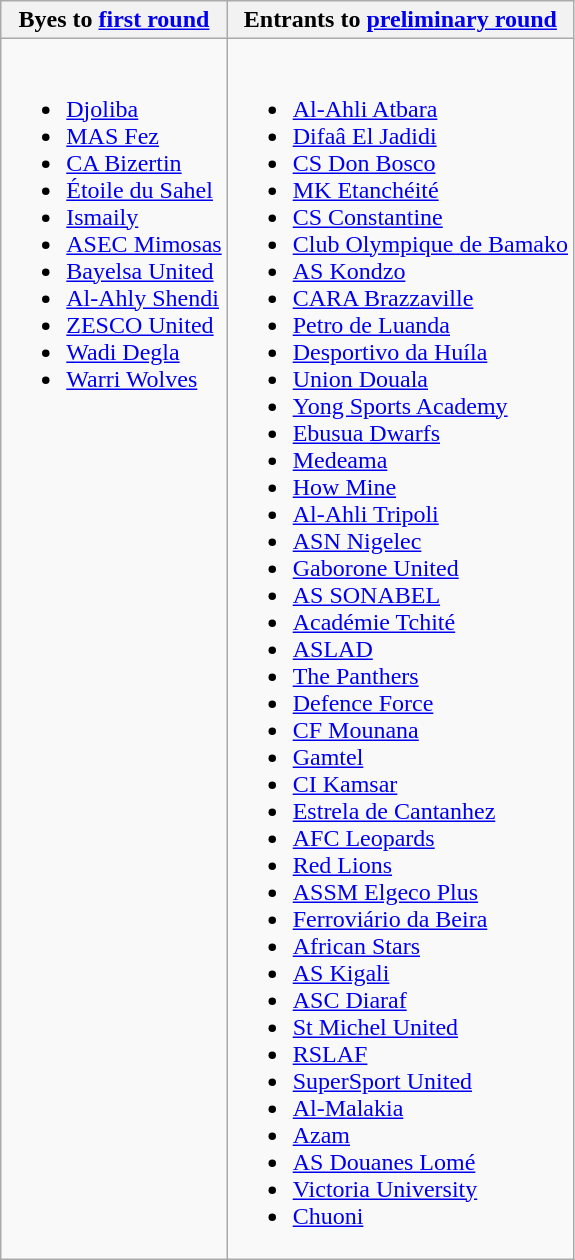<table class="wikitable">
<tr>
<th>Byes to <a href='#'>first round</a></th>
<th>Entrants to <a href='#'>preliminary round</a></th>
</tr>
<tr>
<td valign=top><br><ul><li> <a href='#'>Djoliba</a> </li><li> <a href='#'>MAS Fez</a> </li><li> <a href='#'>CA Bizertin</a> </li><li> <a href='#'>Étoile du Sahel</a> </li><li> <a href='#'>Ismaily</a> </li><li> <a href='#'>ASEC Mimosas</a> </li><li> <a href='#'>Bayelsa United</a> </li><li> <a href='#'>Al-Ahly Shendi</a> </li><li> <a href='#'>ZESCO United</a> </li><li> <a href='#'>Wadi Degla</a></li><li> <a href='#'>Warri Wolves</a></li></ul></td>
<td valign=top><br><ul><li> <a href='#'>Al-Ahli Atbara</a></li><li> <a href='#'>Difaâ El Jadidi</a></li><li> <a href='#'>CS Don Bosco</a></li><li> <a href='#'>MK Etanchéité</a></li><li> <a href='#'>CS Constantine</a></li><li> <a href='#'>Club Olympique de Bamako</a></li><li> <a href='#'>AS Kondzo</a></li><li> <a href='#'>CARA Brazzaville</a></li><li> <a href='#'>Petro de Luanda</a></li><li> <a href='#'>Desportivo da Huíla</a></li><li> <a href='#'>Union Douala</a></li><li> <a href='#'>Yong Sports Academy</a></li><li> <a href='#'>Ebusua Dwarfs</a></li><li> <a href='#'>Medeama</a></li><li> <a href='#'>How Mine</a></li><li> <a href='#'>Al-Ahli Tripoli</a></li><li> <a href='#'>ASN Nigelec</a></li><li> <a href='#'>Gaborone United</a></li><li> <a href='#'>AS SONABEL</a></li><li> <a href='#'>Académie Tchité</a></li><li> <a href='#'>ASLAD</a></li><li> <a href='#'>The Panthers</a></li><li> <a href='#'>Defence Force</a></li><li> <a href='#'>CF Mounana</a></li><li> <a href='#'>Gamtel</a></li><li> <a href='#'>CI Kamsar</a></li><li> <a href='#'>Estrela de Cantanhez</a></li><li> <a href='#'>AFC Leopards</a></li><li> <a href='#'>Red Lions</a></li><li> <a href='#'>ASSM Elgeco Plus</a></li><li> <a href='#'>Ferroviário da Beira</a></li><li> <a href='#'>African Stars</a></li><li> <a href='#'>AS Kigali</a></li><li> <a href='#'>ASC Diaraf</a></li><li> <a href='#'>St Michel United</a></li><li> <a href='#'>RSLAF</a></li><li> <a href='#'>SuperSport United</a></li><li> <a href='#'>Al-Malakia</a></li><li> <a href='#'>Azam</a></li><li> <a href='#'>AS Douanes Lomé</a></li><li> <a href='#'>Victoria University</a></li><li> <a href='#'>Chuoni</a></li></ul></td>
</tr>
</table>
